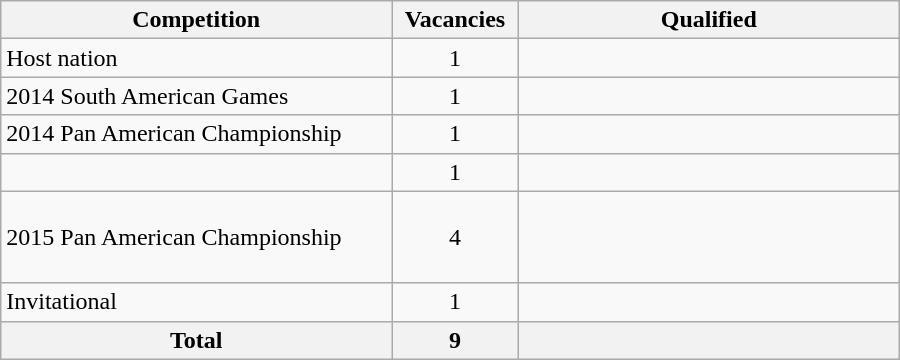<table class = "wikitable" width=600>
<tr>
<th width=300>Competition</th>
<th width=80>Vacancies</th>
<th width=300>Qualified</th>
</tr>
<tr>
<td>Host nation</td>
<td align="center">1</td>
<td></td>
</tr>
<tr>
<td>2014 South American Games</td>
<td align="center">1</td>
<td></td>
</tr>
<tr>
<td>2014 Pan American Championship</td>
<td align="center">1</td>
<td></td>
</tr>
<tr>
<td></td>
<td align="center">1</td>
<td></td>
</tr>
<tr>
<td>2015 Pan American Championship</td>
<td align="center">4</td>
<td><br><br><br></td>
</tr>
<tr>
<td>Invitational</td>
<td align="center">1</td>
<td></td>
</tr>
<tr>
<th>Total</th>
<th>9</th>
<th></th>
</tr>
</table>
